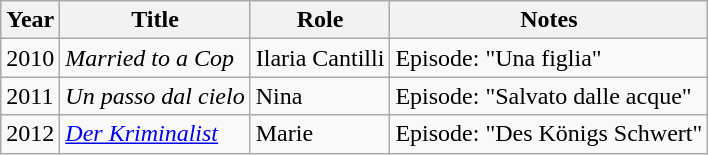<table class="wikitable">
<tr>
<th>Year</th>
<th>Title</th>
<th>Role</th>
<th>Notes</th>
</tr>
<tr>
<td>2010</td>
<td><em>Married to a Cop</em></td>
<td>Ilaria Cantilli</td>
<td>Episode: "Una figlia"</td>
</tr>
<tr>
<td>2011</td>
<td><em>Un passo dal cielo</em></td>
<td>Nina</td>
<td>Episode: "Salvato dalle acque"</td>
</tr>
<tr>
<td>2012</td>
<td><em><a href='#'>Der Kriminalist</a></em></td>
<td>Marie</td>
<td>Episode: "Des Königs Schwert"</td>
</tr>
</table>
